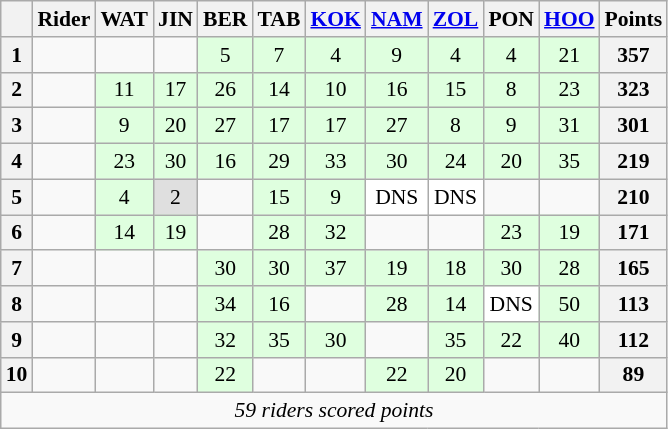<table class="wikitable" style="font-size: 90%; text-align:center">
<tr style="vertical-align:middle;">
<th style="vertical-align:middle"></th>
<th style="vertical-align:middle;background">Rider</th>
<th>WAT<br></th>
<th>JIN<br></th>
<th>BER<br></th>
<th>TAB<br></th>
<th><a href='#'>KOK</a><br></th>
<th><a href='#'>NAM</a><br></th>
<th><a href='#'>ZOL</a><br></th>
<th>PON<br></th>
<th><a href='#'>HOO</a><br></th>
<th style="vertical-align:middle">Points</th>
</tr>
<tr>
<th>1</th>
<td style="text-align:left"></td>
<td></td>
<td></td>
<td style="background-color:#dfffdf">5</td>
<td style="background-color:#dfffdf">7</td>
<td style="background-color:#dfffdf">4</td>
<td style="background-color:#dfffdf">9</td>
<td style="background-color:#dfffdf">4</td>
<td style="background-color:#dfffdf">4</td>
<td style="background-color:#dfffdf">21</td>
<th>357</th>
</tr>
<tr>
<th>2</th>
<td style="text-align:left"></td>
<td style="background-color:#dfffdf">11</td>
<td style="background-color:#dfffdf">17</td>
<td style="background-color:#dfffdf">26</td>
<td style="background-color:#dfffdf">14</td>
<td style="background-color:#dfffdf">10</td>
<td style="background-color:#dfffdf">16</td>
<td style="background-color:#dfffdf">15</td>
<td style="background-color:#dfffdf">8</td>
<td style="background-color:#dfffdf">23</td>
<th>323</th>
</tr>
<tr>
<th>3</th>
<td style="text-align:left"></td>
<td style="background-color:#dfffdf">9</td>
<td style="background-color:#dfffdf">20</td>
<td style="background-color:#dfffdf">27</td>
<td style="background-color:#dfffdf">17</td>
<td style="background-color:#dfffdf">17</td>
<td style="background-color:#dfffdf">27</td>
<td style="background-color:#dfffdf">8</td>
<td style="background-color:#dfffdf">9</td>
<td style="background-color:#dfffdf">31</td>
<th>301</th>
</tr>
<tr>
<th>4</th>
<td style="text-align:left"></td>
<td style="background-color:#dfffdf">23</td>
<td style="background-color:#dfffdf">30</td>
<td style="background-color:#dfffdf">16</td>
<td style="background-color:#dfffdf">29</td>
<td style="background-color:#dfffdf">33</td>
<td style="background-color:#dfffdf">30</td>
<td style="background-color:#dfffdf">24</td>
<td style="background-color:#dfffdf">20</td>
<td style="background-color:#dfffdf">35</td>
<th>219</th>
</tr>
<tr>
<th>5</th>
<td style="text-align:left"></td>
<td style="background-color:#dfffdf">4</td>
<td style="background-color:#dfdfdf">2</td>
<td></td>
<td style="background-color:#dfffdf">15</td>
<td style="background-color:#dfffdf">9</td>
<td style="background-color:#ffffff">DNS</td>
<td style="background-color:#ffffff">DNS</td>
<td></td>
<td></td>
<th>210</th>
</tr>
<tr>
<th>6</th>
<td style="text-align:left"></td>
<td style="background-color:#dfffdf">14</td>
<td style="background-color:#dfffdf">19</td>
<td></td>
<td style="background-color:#dfffdf">28</td>
<td style="background-color:#dfffdf">32</td>
<td></td>
<td></td>
<td style="background-color:#dfffdf">23</td>
<td style="background-color:#dfffdf">19</td>
<th>171</th>
</tr>
<tr>
<th>7</th>
<td style="text-align:left"></td>
<td></td>
<td></td>
<td style="background-color:#dfffdf">30</td>
<td style="background-color:#dfffdf">30</td>
<td style="background-color:#dfffdf">37</td>
<td style="background-color:#dfffdf">19</td>
<td style="background-color:#dfffdf">18</td>
<td style="background-color:#dfffdf">30</td>
<td style="background-color:#dfffdf">28</td>
<th>165</th>
</tr>
<tr>
<th>8</th>
<td style="text-align:left"></td>
<td></td>
<td></td>
<td style="background-color:#dfffdf">34</td>
<td style="background-color:#dfffdf">16</td>
<td></td>
<td style="background-color:#dfffdf">28</td>
<td style="background-color:#dfffdf">14</td>
<td style="background-color:#ffffff">DNS</td>
<td style="background-color:#dfffdf">50</td>
<th>113</th>
</tr>
<tr>
<th>9</th>
<td style="text-align:left"></td>
<td></td>
<td></td>
<td style="background-color:#dfffdf">32</td>
<td style="background-color:#dfffdf">35</td>
<td style="background-color:#dfffdf">30</td>
<td></td>
<td style="background-color:#dfffdf">35</td>
<td style="background-color:#dfffdf">22</td>
<td style="background-color:#dfffdf">40</td>
<th>112</th>
</tr>
<tr>
<th>10</th>
<td style="text-align:left"></td>
<td></td>
<td></td>
<td style="background-color:#dfffdf">22</td>
<td></td>
<td></td>
<td style="background-color:#dfffdf">22</td>
<td style="background-color:#dfffdf">20</td>
<td></td>
<td></td>
<th>89</th>
</tr>
<tr>
<td colspan=12><em>59 riders scored points</em></td>
</tr>
</table>
